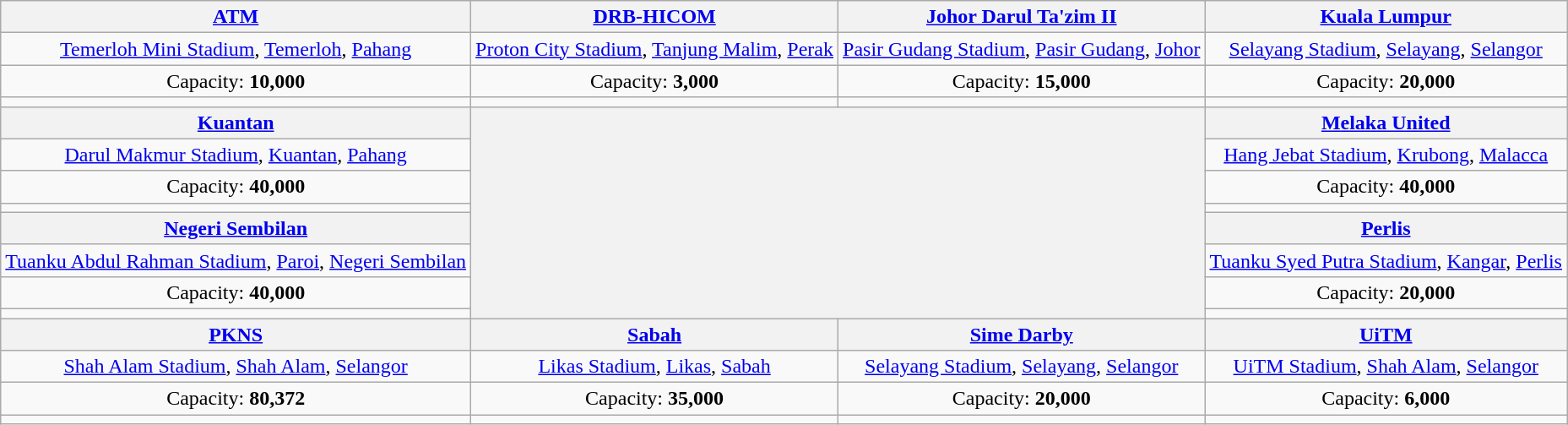<table class="wikitable" style="text-align:center">
<tr>
<th><a href='#'>ATM</a></th>
<th><a href='#'>DRB-HICOM</a></th>
<th><a href='#'>Johor Darul Ta'zim II</a></th>
<th><a href='#'>Kuala Lumpur</a></th>
</tr>
<tr>
<td><a href='#'>Temerloh Mini Stadium</a>, <a href='#'>Temerloh</a>, <a href='#'>Pahang</a></td>
<td><a href='#'>Proton City Stadium</a>, <a href='#'>Tanjung Malim</a>, <a href='#'>Perak</a></td>
<td><a href='#'>Pasir Gudang Stadium</a>, <a href='#'>Pasir Gudang</a>, <a href='#'>Johor</a></td>
<td><a href='#'>Selayang Stadium</a>, <a href='#'>Selayang</a>, <a href='#'>Selangor</a></td>
</tr>
<tr>
<td>Capacity: <strong>10,000</strong></td>
<td>Capacity: <strong>3,000</strong></td>
<td>Capacity: <strong>15,000</strong></td>
<td>Capacity: <strong>20,000</strong></td>
</tr>
<tr>
<td></td>
<td></td>
<td></td>
<td></td>
</tr>
<tr>
<th><a href='#'>Kuantan</a></th>
<th rowspan="8" colspan="2"><br></th>
<th><a href='#'>Melaka United</a></th>
</tr>
<tr>
<td><a href='#'>Darul Makmur Stadium</a>, <a href='#'>Kuantan</a>, <a href='#'>Pahang</a></td>
<td><a href='#'>Hang Jebat Stadium</a>, <a href='#'>Krubong</a>, <a href='#'>Malacca</a></td>
</tr>
<tr>
<td>Capacity: <strong>40,000</strong></td>
<td>Capacity: <strong>40,000</strong></td>
</tr>
<tr>
<td></td>
<td></td>
</tr>
<tr>
<th><a href='#'>Negeri Sembilan</a></th>
<th><a href='#'>Perlis</a></th>
</tr>
<tr>
<td><a href='#'>Tuanku Abdul Rahman Stadium</a>, <a href='#'>Paroi</a>, <a href='#'>Negeri Sembilan</a></td>
<td><a href='#'>Tuanku Syed Putra Stadium</a>, <a href='#'>Kangar</a>, <a href='#'>Perlis</a></td>
</tr>
<tr>
<td>Capacity: <strong>40,000</strong></td>
<td>Capacity: <strong>20,000</strong></td>
</tr>
<tr>
<td></td>
<td></td>
</tr>
<tr>
<th><a href='#'>PKNS</a></th>
<th><a href='#'>Sabah</a></th>
<th><a href='#'>Sime Darby</a></th>
<th><a href='#'>UiTM</a></th>
</tr>
<tr>
<td><a href='#'>Shah Alam Stadium</a>, <a href='#'>Shah Alam</a>, <a href='#'>Selangor</a></td>
<td><a href='#'>Likas Stadium</a>, <a href='#'>Likas</a>, <a href='#'>Sabah</a></td>
<td><a href='#'>Selayang Stadium</a>, <a href='#'>Selayang</a>, <a href='#'>Selangor</a></td>
<td><a href='#'>UiTM Stadium</a>, <a href='#'>Shah Alam</a>, <a href='#'>Selangor</a></td>
</tr>
<tr>
<td>Capacity: <strong>80,372</strong></td>
<td>Capacity: <strong>35,000</strong></td>
<td>Capacity: <strong>20,000</strong></td>
<td>Capacity: <strong>6,000</strong></td>
</tr>
<tr>
<td></td>
<td></td>
<td></td>
<td></td>
</tr>
</table>
